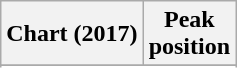<table class="wikitable sortable plainrowheaders">
<tr>
<th>Chart (2017)</th>
<th>Peak<br>position</th>
</tr>
<tr>
</tr>
<tr>
</tr>
<tr>
</tr>
<tr>
</tr>
</table>
